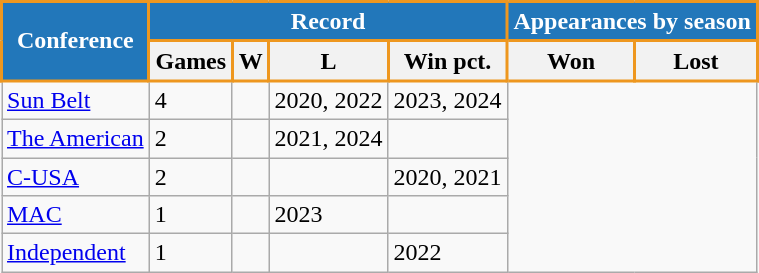<table class="wikitable sortable">
<tr>
<th style="background:#2277ba; color:#FFFFFF; border: 2px solid #ee971f;" rowspan=2>Conference</th>
<th style="background:#2277ba; color:#FFFFFF; border: 2px solid #ee971f;" colspan=4>Record</th>
<th style="background:#2277ba; color:#FFFFFF; border: 2px solid #ee971f;" colspan=2>Appearances by season</th>
</tr>
<tr>
<th style="border: 2px solid #ee971f;">Games</th>
<th style="border: 2px solid #ee971f;">W</th>
<th style="border: 2px solid #ee971f;">L</th>
<th style="border: 2px solid #ee971f;">Win pct.</th>
<th style="border: 2px solid #ee971f;" class=unsortable>Won</th>
<th style="border: 2px solid #ee971f;" class=unsortable>Lost</th>
</tr>
<tr>
<td><a href='#'>Sun Belt</a></td>
<td>4</td>
<td></td>
<td>2020, 2022</td>
<td>2023, 2024</td>
</tr>
<tr>
<td><a href='#'>The American</a></td>
<td>2</td>
<td></td>
<td>2021, 2024</td>
<td></td>
</tr>
<tr>
<td><a href='#'>C-USA</a></td>
<td>2</td>
<td></td>
<td></td>
<td>2020, 2021</td>
</tr>
<tr>
<td><a href='#'>MAC</a></td>
<td>1</td>
<td></td>
<td>2023</td>
<td></td>
</tr>
<tr>
<td><a href='#'>Independent</a></td>
<td>1</td>
<td></td>
<td></td>
<td>2022</td>
</tr>
</table>
